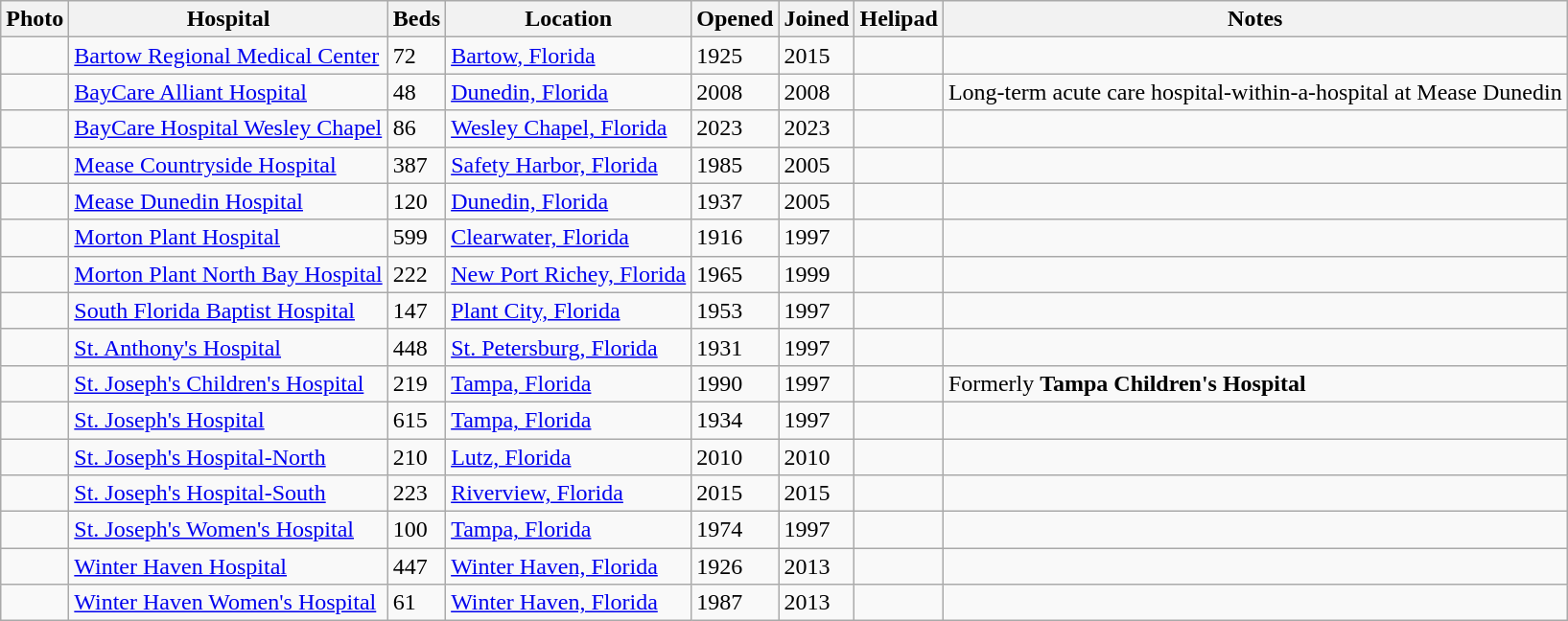<table class="wikitable sortable">
<tr>
<th>Photo</th>
<th>Hospital</th>
<th>Beds</th>
<th>Location</th>
<th>Opened</th>
<th>Joined</th>
<th>Helipad</th>
<th>Notes</th>
</tr>
<tr>
<td></td>
<td><a href='#'>Bartow Regional Medical Center</a></td>
<td>72</td>
<td><a href='#'>Bartow, Florida</a></td>
<td>1925</td>
<td>2015</td>
<td></td>
<td></td>
</tr>
<tr>
<td></td>
<td><a href='#'>BayCare Alliant Hospital</a></td>
<td>48</td>
<td><a href='#'>Dunedin, Florida</a></td>
<td>2008</td>
<td>2008</td>
<td></td>
<td>Long-term acute care hospital-within-a-hospital at Mease Dunedin</td>
</tr>
<tr>
<td></td>
<td><a href='#'>BayCare Hospital Wesley Chapel</a></td>
<td>86</td>
<td><a href='#'>Wesley Chapel, Florida</a></td>
<td>2023</td>
<td>2023</td>
<td></td>
<td></td>
</tr>
<tr>
<td></td>
<td><a href='#'>Mease Countryside Hospital</a></td>
<td>387</td>
<td><a href='#'>Safety Harbor, Florida</a></td>
<td>1985</td>
<td>2005</td>
<td></td>
<td></td>
</tr>
<tr>
<td></td>
<td><a href='#'>Mease Dunedin Hospital</a></td>
<td>120</td>
<td><a href='#'>Dunedin, Florida</a></td>
<td>1937</td>
<td>2005</td>
<td></td>
<td></td>
</tr>
<tr>
<td></td>
<td><a href='#'>Morton Plant Hospital</a></td>
<td>599</td>
<td><a href='#'>Clearwater, Florida</a></td>
<td>1916</td>
<td>1997</td>
<td></td>
<td></td>
</tr>
<tr>
<td></td>
<td><a href='#'>Morton Plant North Bay Hospital</a></td>
<td>222</td>
<td><a href='#'>New Port Richey, Florida</a></td>
<td>1965</td>
<td>1999</td>
<td></td>
<td></td>
</tr>
<tr>
<td></td>
<td><a href='#'>South Florida Baptist Hospital</a></td>
<td>147</td>
<td><a href='#'>Plant City, Florida</a></td>
<td>1953</td>
<td>1997</td>
<td></td>
<td></td>
</tr>
<tr>
<td></td>
<td><a href='#'>St. Anthony's Hospital</a></td>
<td>448</td>
<td><a href='#'>St. Petersburg, Florida</a></td>
<td>1931</td>
<td>1997</td>
<td></td>
<td></td>
</tr>
<tr>
<td></td>
<td><a href='#'>St. Joseph's Children's Hospital</a></td>
<td>219</td>
<td><a href='#'>Tampa, Florida</a></td>
<td>1990</td>
<td>1997</td>
<td></td>
<td>Formerly <strong>Tampa Children's Hospital</strong></td>
</tr>
<tr>
<td></td>
<td><a href='#'>St. Joseph's Hospital</a></td>
<td>615</td>
<td><a href='#'>Tampa, Florida</a></td>
<td>1934</td>
<td>1997</td>
<td></td>
<td></td>
</tr>
<tr>
<td></td>
<td><a href='#'>St. Joseph's Hospital-North</a></td>
<td>210</td>
<td><a href='#'>Lutz, Florida</a></td>
<td>2010</td>
<td>2010</td>
<td></td>
<td></td>
</tr>
<tr>
<td></td>
<td><a href='#'>St. Joseph's Hospital-South</a></td>
<td>223</td>
<td><a href='#'>Riverview, Florida</a></td>
<td>2015</td>
<td>2015</td>
<td></td>
<td></td>
</tr>
<tr>
<td></td>
<td><a href='#'>St. Joseph's Women's Hospital</a></td>
<td>100</td>
<td><a href='#'>Tampa, Florida</a></td>
<td>1974</td>
<td>1997</td>
<td></td>
<td></td>
</tr>
<tr>
<td></td>
<td><a href='#'>Winter Haven Hospital</a></td>
<td>447</td>
<td><a href='#'>Winter Haven, Florida</a></td>
<td>1926</td>
<td>2013</td>
<td></td>
<td></td>
</tr>
<tr>
<td></td>
<td><a href='#'>Winter Haven Women's Hospital</a></td>
<td>61</td>
<td><a href='#'>Winter Haven, Florida</a></td>
<td>1987</td>
<td>2013</td>
<td></td>
<td></td>
</tr>
</table>
